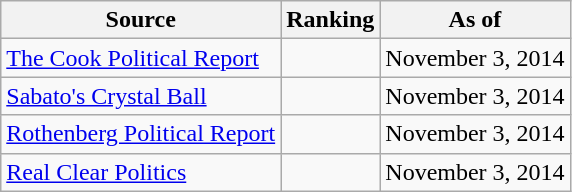<table class="wikitable" style="text-align:center">
<tr>
<th>Source</th>
<th>Ranking</th>
<th>As of</th>
</tr>
<tr>
<td align=left><a href='#'>The Cook Political Report</a></td>
<td></td>
<td>November 3, 2014</td>
</tr>
<tr>
<td align=left><a href='#'>Sabato's Crystal Ball</a></td>
<td></td>
<td>November 3, 2014</td>
</tr>
<tr>
<td align=left><a href='#'>Rothenberg Political Report</a></td>
<td></td>
<td>November 3, 2014</td>
</tr>
<tr>
<td align=left><a href='#'>Real Clear Politics</a></td>
<td></td>
<td>November 3, 2014</td>
</tr>
</table>
